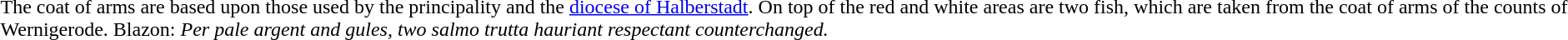<table>
<tr valign=top>
<td></td>
<td>The coat of arms are based upon those used by the principality and the <a href='#'>diocese of Halberstadt</a>. On top of the red and white areas are two fish, which are taken from the coat of arms of the counts of Wernigerode. Blazon: <em>Per pale argent and gules, two salmo trutta hauriant respectant counterchanged.</em></td>
</tr>
</table>
